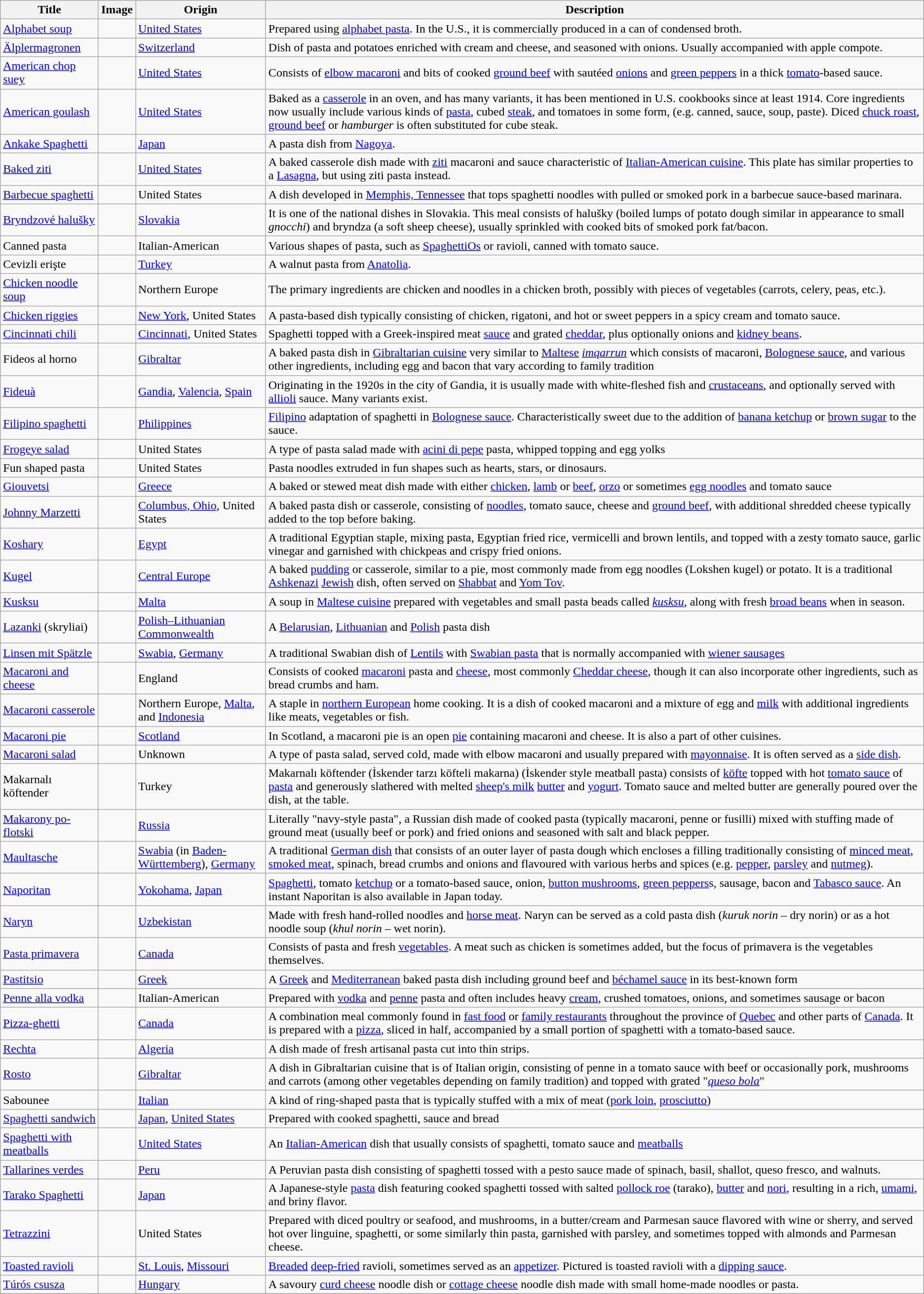<table class="wikitable sortable">
<tr>
<th>Title</th>
<th class="unsortable">Image</th>
<th>Origin</th>
<th>Description</th>
</tr>
<tr>
<td><a href='#'>Alphabet soup</a></td>
<td></td>
<td><a href='#'>United States</a></td>
<td>Prepared using <a href='#'>alphabet pasta</a>. In the U.S., it is commercially produced in a can of condensed broth.</td>
</tr>
<tr>
<td><a href='#'>Älplermagronen</a></td>
<td></td>
<td><a href='#'>Switzerland</a></td>
<td>Dish of pasta and potatoes enriched with cream and cheese, and seasoned with onions. Usually accompanied with apple compote.</td>
</tr>
<tr>
<td><a href='#'>American chop suey</a></td>
<td></td>
<td><a href='#'>United States</a></td>
<td>Consists of <a href='#'>elbow macaroni</a> and bits of cooked <a href='#'>ground beef</a> with sautéed <a href='#'>onions</a> and <a href='#'>green peppers</a> in a thick <a href='#'>tomato</a>-based sauce.</td>
</tr>
<tr>
<td><a href='#'>American goulash</a></td>
<td></td>
<td><a href='#'>United States</a></td>
<td>Baked as a <a href='#'>casserole</a> in an oven, and has many variants, it has been mentioned in U.S. cookbooks since at least 1914. Core ingredients now usually include various kinds of <a href='#'>pasta</a>, cubed <a href='#'>steak</a>, and tomatoes in some form, (e.g. canned, sauce, soup, paste). Diced <a href='#'>chuck roast</a>, <a href='#'>ground beef</a> or <em>hamburger</em> is often substituted for cube steak.</td>
</tr>
<tr>
<td><a href='#'>Ankake Spaghetti</a></td>
<td></td>
<td><a href='#'>Japan</a></td>
<td>A pasta dish from <a href='#'>Nagoya</a>.</td>
</tr>
<tr>
<td><a href='#'>Baked ziti</a></td>
<td></td>
<td><a href='#'>United States</a></td>
<td>A baked casserole dish made with <a href='#'>ziti</a> macaroni and sauce characteristic of <a href='#'>Italian-American cuisine</a>. This plate has similar properties to a <a href='#'>Lasagna</a>, but using ziti pasta instead.</td>
</tr>
<tr>
<td><a href='#'>Barbecue spaghetti</a></td>
<td></td>
<td>United States</td>
<td>A dish developed in <a href='#'>Memphis, Tennessee</a> that tops spaghetti noodles with pulled or smoked pork in a barbecue sauce-based marinara.</td>
</tr>
<tr>
<td><a href='#'>Bryndzové halušky</a></td>
<td></td>
<td><a href='#'>Slovakia</a></td>
<td>It is one of the national dishes in Slovakia. This meal consists of halušky (boiled lumps of potato dough similar in appearance to small <em>gnocchi</em>) and bryndza (a soft sheep cheese), usually sprinkled with cooked bits of smoked pork fat/bacon.</td>
</tr>
<tr>
<td>Canned pasta</td>
<td></td>
<td>Italian-American</td>
<td>Various shapes of pasta, such as <a href='#'>SpaghettiOs</a> or ravioli, canned with tomato sauce.</td>
</tr>
<tr>
<td>Cevizli erişte</td>
<td></td>
<td><a href='#'>Turkey</a></td>
<td>A walnut pasta from <a href='#'>Anatolia</a>.</td>
</tr>
<tr>
<td><a href='#'>Chicken noodle soup</a></td>
<td></td>
<td>Northern Europe</td>
<td>The primary ingredients are chicken and noodles in a chicken broth, possibly with pieces of vegetables (carrots, celery, peas, etc.).</td>
</tr>
<tr>
<td><a href='#'>Chicken riggies</a></td>
<td></td>
<td><a href='#'>New York</a>, United States</td>
<td>A pasta-based dish typically consisting of chicken, rigatoni, and hot or sweet peppers in a spicy cream and tomato sauce.</td>
</tr>
<tr>
<td><a href='#'>Cincinnati chili</a></td>
<td></td>
<td><a href='#'>Cincinnati</a>, United States</td>
<td>Spaghetti topped with a Greek-inspired meat <a href='#'>sauce</a> and grated <a href='#'>cheddar</a>, plus optionally onions and <a href='#'>kidney beans</a>.</td>
</tr>
<tr>
<td>Fideos al horno</td>
<td></td>
<td><a href='#'>Gibraltar</a></td>
<td>A baked pasta dish in <a href='#'>Gibraltarian cuisine</a> very similar to <a href='#'>Maltese</a> <em><a href='#'>imqarrun</a></em> which consists of macaroni, <a href='#'>Bolognese sauce</a>, and various other ingredients, including egg and bacon that vary according to family tradition</td>
</tr>
<tr>
<td><a href='#'>Fideuà</a></td>
<td></td>
<td><a href='#'>Gandia</a>, <a href='#'>Valencia</a>, <a href='#'>Spain</a></td>
<td>Originating in the 1920s in the city of Gandia, it is usually made with white-fleshed fish and <a href='#'>crustaceans</a>, and optionally served with <a href='#'>allioli</a> sauce. Many variants exist.</td>
</tr>
<tr>
<td><a href='#'>Filipino spaghetti</a></td>
<td></td>
<td><a href='#'>Philippines</a></td>
<td><a href='#'>Filipino</a> adaptation of spaghetti in <a href='#'>Bolognese sauce</a>. Characteristically sweet due to the addition of <a href='#'>banana ketchup</a> or <a href='#'>brown sugar</a> to the sauce.</td>
</tr>
<tr>
<td><a href='#'>Frogeye salad</a></td>
<td></td>
<td>United States</td>
<td>A type of pasta salad made with <a href='#'>acini di pepe</a> pasta, whipped topping and egg yolks</td>
</tr>
<tr>
<td>Fun shaped pasta</td>
<td></td>
<td>United States</td>
<td>Pasta noodles extruded in fun shapes such as hearts, stars, or dinosaurs.</td>
</tr>
<tr>
<td><a href='#'>Giouvetsi</a></td>
<td></td>
<td><a href='#'>Greece</a></td>
<td>A baked or stewed meat dish made with either <a href='#'>chicken</a>, <a href='#'>lamb</a> or <a href='#'>beef</a>, <a href='#'>orzo</a> or sometimes <a href='#'>egg noodles</a> and tomato sauce</td>
</tr>
<tr>
<td><a href='#'>Johnny Marzetti</a></td>
<td></td>
<td><a href='#'>Columbus, Ohio</a>, United States</td>
<td>A baked pasta dish or casserole, consisting of <a href='#'>noodles</a>, tomato sauce, cheese and <a href='#'>ground beef</a>, with additional shredded cheese typically added to the top before baking.</td>
</tr>
<tr>
<td><a href='#'>Koshary</a></td>
<td></td>
<td><a href='#'>Egypt</a></td>
<td>A traditional Egyptian staple, mixing pasta, Egyptian fried rice, vermicelli and brown lentils, and topped with a zesty tomato sauce, garlic vinegar and garnished with chickpeas and crispy fried onions.</td>
</tr>
<tr>
<td><a href='#'>Kugel</a></td>
<td></td>
<td><a href='#'>Central Europe</a></td>
<td>A baked <a href='#'>pudding</a> or casserole, similar to a pie, most commonly made from egg noodles (Lokshen kugel) or potato. It is a traditional <a href='#'>Ashkenazi</a> <a href='#'>Jewish</a> dish, often served on <a href='#'>Shabbat</a> and <a href='#'>Yom Tov</a>.</td>
</tr>
<tr>
<td><a href='#'>Kusksu</a></td>
<td></td>
<td><a href='#'>Malta</a></td>
<td>A soup in <a href='#'>Maltese cuisine</a> prepared with vegetables and small pasta beads called <em><a href='#'>kusksu</a></em>, along with fresh <a href='#'>broad beans</a> when in season.</td>
</tr>
<tr>
<td><a href='#'>Lazanki</a> (skryliai)</td>
<td></td>
<td><a href='#'>Polish–Lithuanian Commonwealth</a></td>
<td>A <a href='#'>Belarusian</a>, <a href='#'>Lithuanian</a> and <a href='#'>Polish</a> pasta dish</td>
</tr>
<tr>
<td><a href='#'>Linsen mit Spätzle</a></td>
<td></td>
<td><a href='#'>Swabia</a>, <a href='#'>Germany</a></td>
<td>A traditional Swabian dish of <a href='#'>Lentils</a> with <a href='#'>Swabian pasta</a> that is normally accompanied with <a href='#'>wiener sausages</a></td>
</tr>
<tr>
<td><a href='#'>Macaroni and cheese</a></td>
<td></td>
<td>England</td>
<td>Consists of cooked <a href='#'>macaroni</a> pasta and <a href='#'>cheese</a>, most commonly <a href='#'>Cheddar cheese</a>, though it can also incorporate other ingredients, such as bread crumbs and ham.</td>
</tr>
<tr>
<td><a href='#'>Macaroni casserole</a></td>
<td></td>
<td>Northern Europe, <a href='#'>Malta</a>, and <a href='#'>Indonesia</a></td>
<td>A staple in <a href='#'>northern European</a> home cooking. It is a dish of cooked macaroni and a mixture of egg and <a href='#'>milk</a> with additional ingredients like meats, vegetables or fish.</td>
</tr>
<tr>
<td><a href='#'>Macaroni pie</a></td>
<td></td>
<td><a href='#'>Scotland</a></td>
<td>In Scotland, a macaroni pie is an open <a href='#'>pie</a> containing macaroni and cheese. It is also a part of other cuisines.</td>
</tr>
<tr>
<td><a href='#'>Macaroni salad</a></td>
<td></td>
<td>Unknown</td>
<td>A type of pasta salad, served cold, made with elbow macaroni and usually prepared with <a href='#'>mayonnaise</a>. It is often served as a <a href='#'>side dish</a>.</td>
</tr>
<tr>
<td>Makarnalı köftender</td>
<td></td>
<td>Turkey</td>
<td>Makarnalı köftender (İskender tarzı köfteli makarna) (İskender style meatball pasta) consists of <a href='#'>köfte</a> topped with hot <a href='#'>tomato sauce</a> of <a href='#'>pasta</a> and generously slathered with melted <a href='#'>sheep's milk</a> <a href='#'>butter</a> and <a href='#'>yogurt</a>. Tomato sauce and melted butter are generally poured over the dish, at the table.</td>
</tr>
<tr>
<td><a href='#'>Makarony po-flotski</a></td>
<td></td>
<td><a href='#'>Russia</a></td>
<td>Literally "navy-style pasta", a Russian dish made of cooked pasta (typically macaroni, penne or fusilli) mixed with stuffing made of ground meat (usually beef or pork) and fried onions and seasoned with salt and black pepper.</td>
</tr>
<tr>
<td><a href='#'>Maultasche</a></td>
<td></td>
<td><a href='#'>Swabia</a> (in <a href='#'>Baden-Württemberg</a>), <a href='#'>Germany</a></td>
<td>A traditional <a href='#'>German dish</a> that consists of an outer layer of pasta dough which encloses a filling traditionally consisting of <a href='#'>minced meat</a>, <a href='#'>smoked meat</a>, spinach, bread crumbs and onions and flavoured with various herbs and spices (e.g. <a href='#'>pepper</a>, <a href='#'>parsley</a> and <a href='#'>nutmeg</a>).</td>
</tr>
<tr>
<td><a href='#'>Naporitan</a></td>
<td></td>
<td><a href='#'>Yokohama</a>, <a href='#'>Japan</a></td>
<td><a href='#'>Spaghetti</a>, tomato <a href='#'>ketchup</a> or a tomato-based sauce, onion, <a href='#'>button mushrooms</a>, <a href='#'>green peppers</a>s, sausage, bacon and <a href='#'>Tabasco sauce</a>. An instant Naporitan is also available in Japan today.</td>
</tr>
<tr>
<td><a href='#'>Naryn</a></td>
<td></td>
<td><a href='#'>Uzbekistan</a></td>
<td>Made with fresh hand-rolled noodles and <a href='#'>horse meat</a>. Naryn can be served as a cold pasta dish (<em>kuruk norin</em> – dry norin) or as a hot noodle soup (<em>khul norin</em> – wet norin).</td>
</tr>
<tr>
<td><a href='#'>Pasta primavera</a></td>
<td></td>
<td><a href='#'>Canada</a></td>
<td>Consists of pasta and fresh <a href='#'>vegetables</a>. A meat such as chicken is sometimes added, but the focus of primavera is the vegetables themselves.</td>
</tr>
<tr>
<td><a href='#'>Pastitsio</a></td>
<td></td>
<td><a href='#'>Greek</a></td>
<td>A <a href='#'>Greek</a> and <a href='#'>Mediterranean</a> baked pasta dish including ground beef and <a href='#'>béchamel sauce</a> in its best-known form</td>
</tr>
<tr>
<td><a href='#'>Penne alla vodka</a></td>
<td></td>
<td>Italian-American</td>
<td>Prepared with <a href='#'>vodka</a> and <a href='#'>penne</a> pasta and often includes heavy <a href='#'>cream</a>, crushed tomatoes, onions, and sometimes sausage or bacon</td>
</tr>
<tr>
<td><a href='#'>Pizza-ghetti</a></td>
<td></td>
<td><a href='#'>Canada</a></td>
<td>A combination meal commonly found in <a href='#'>fast food</a> or <a href='#'>family restaurants</a> throughout the province of <a href='#'>Quebec</a> and other parts of <a href='#'>Canada</a>. It is prepared with a <a href='#'>pizza</a>, sliced in half, accompanied by a small portion of spaghetti with a tomato-based sauce.</td>
</tr>
<tr>
<td><a href='#'>Rechta</a></td>
<td></td>
<td><a href='#'>Algeria</a></td>
<td>A dish made of fresh artisanal pasta cut into thin strips.</td>
</tr>
<tr>
<td><a href='#'>Rosto</a></td>
<td></td>
<td><a href='#'>Gibraltar</a></td>
<td>A dish in Gibraltarian cuisine that is of Italian origin, consisting of penne in a tomato sauce with beef or occasionally pork, mushrooms and carrots (among other vegetables depending on family tradition) and topped with grated "<em><a href='#'>queso bola</a></em>"</td>
</tr>
<tr>
<td>Sabounee</td>
<td></td>
<td><a href='#'>Italian</a></td>
<td>A kind of ring-shaped pasta that is typically stuffed with a mix of meat (<a href='#'>pork loin</a>, <a href='#'>prosciutto</a>)</td>
</tr>
<tr>
<td><a href='#'>Spaghetti sandwich</a></td>
<td></td>
<td><a href='#'>Japan</a>, <a href='#'>United States</a></td>
<td>Prepared with cooked spaghetti, sauce and bread</td>
</tr>
<tr>
<td><a href='#'>Spaghetti with meatballs</a></td>
<td></td>
<td><a href='#'>United States</a></td>
<td>An <a href='#'>Italian-American</a> dish that usually consists of spaghetti, tomato sauce and <a href='#'>meatballs</a></td>
</tr>
<tr>
<td><a href='#'>Tallarines verdes</a></td>
<td></td>
<td><a href='#'>Peru</a></td>
<td>A Peruvian pasta dish consisting of spaghetti tossed with a pesto sauce made of spinach, basil, shallot, queso fresco, and walnuts.</td>
</tr>
<tr>
<td><a href='#'>Tarako Spaghetti</a></td>
<td></td>
<td><a href='#'>Japan</a></td>
<td>A Japanese-style <a href='#'>pasta</a> dish featuring cooked spaghetti tossed with salted <a href='#'>pollock roe</a> (tarako), <a href='#'>butter</a> and <a href='#'>nori</a>, resulting in a rich, <a href='#'>umami</a>, and briny flavor.</td>
</tr>
<tr>
<td><a href='#'>Tetrazzini</a></td>
<td></td>
<td>United States</td>
<td>Prepared with diced poultry or seafood, and mushrooms, in a butter/cream and Parmesan sauce flavored with wine or sherry, and served hot over linguine, spaghetti, or some similarly thin pasta, garnished with parsley, and sometimes topped with almonds and Parmesan cheese.</td>
</tr>
<tr>
<td><a href='#'>Toasted ravioli</a></td>
<td></td>
<td><a href='#'>St. Louis</a>, <a href='#'>Missouri</a></td>
<td><a href='#'>Breaded</a> <a href='#'>deep-fried</a> ravioli, sometimes served as an <a href='#'>appetizer</a>. Pictured is toasted ravioli with a <a href='#'>dipping sauce</a>.</td>
</tr>
<tr>
<td><a href='#'>Túrós csusza</a></td>
<td></td>
<td><a href='#'>Hungary</a></td>
<td>A savoury <a href='#'>curd cheese</a> noodle dish or <a href='#'>cottage cheese</a> noodle dish made with small home-made noodles or pasta.</td>
</tr>
<tr>
</tr>
</table>
